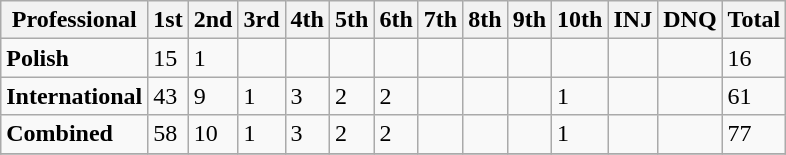<table class="wikitable">
<tr>
<th>Professional</th>
<th>1st</th>
<th>2nd</th>
<th>3rd</th>
<th>4th</th>
<th>5th</th>
<th>6th</th>
<th>7th</th>
<th>8th</th>
<th>9th</th>
<th>10th</th>
<th>INJ</th>
<th>DNQ</th>
<th>Total</th>
</tr>
<tr>
<td><strong>Polish</strong></td>
<td>15</td>
<td>1</td>
<td></td>
<td></td>
<td></td>
<td></td>
<td></td>
<td></td>
<td></td>
<td></td>
<td></td>
<td></td>
<td>16</td>
</tr>
<tr>
<td><strong>International</strong></td>
<td>43</td>
<td>9</td>
<td>1</td>
<td>3</td>
<td>2</td>
<td>2</td>
<td></td>
<td></td>
<td></td>
<td>1</td>
<td></td>
<td></td>
<td>61</td>
</tr>
<tr>
<td><strong>Combined</strong></td>
<td>58</td>
<td>10</td>
<td>1</td>
<td>3</td>
<td>2</td>
<td>2</td>
<td></td>
<td></td>
<td></td>
<td>1</td>
<td></td>
<td></td>
<td>77</td>
</tr>
<tr>
</tr>
</table>
